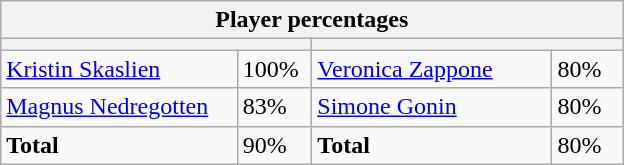<table class="wikitable">
<tr>
<th colspan=4 width=400>Player percentages</th>
</tr>
<tr>
<th colspan=2 width=200 style="white-space:nowrap;"></th>
<th colspan=2 width=200 style="white-space:nowrap;"></th>
</tr>
<tr>
<td><a href='#'>Kristin Skaslien</a></td>
<td>100%</td>
<td><a href='#'>Veronica Zappone</a></td>
<td>80%</td>
</tr>
<tr>
<td><a href='#'>Magnus Nedregotten</a></td>
<td>83%</td>
<td><a href='#'>Simone Gonin</a></td>
<td>80%</td>
</tr>
<tr>
<td><strong>Total</strong></td>
<td>90%</td>
<td><strong>Total</strong></td>
<td>80%</td>
</tr>
</table>
